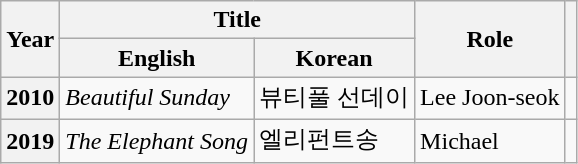<table class="wikitable sortable plainrowheaders">
<tr>
<th scope="col" rowspan="2">Year</th>
<th scope="col" colspan="2">Title</th>
<th scope="col" rowspan="2">Role</th>
<th scope="col" rowspan="2" class="unsortable"></th>
</tr>
<tr>
<th>English</th>
<th>Korean</th>
</tr>
<tr>
<th scope="row">2010</th>
<td><em>Beautiful Sunday</em></td>
<td>뷰티풀 선데이</td>
<td>Lee Joon-seok</td>
<td></td>
</tr>
<tr>
<th scope="row">2019</th>
<td><em>The Elephant Song</em></td>
<td>엘리펀트송</td>
<td>Michael</td>
<td></td>
</tr>
</table>
